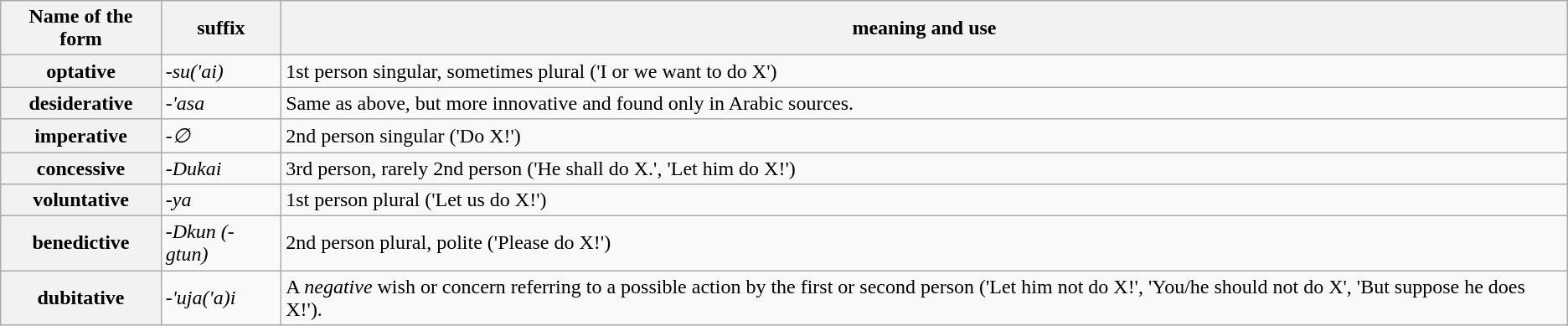<table class="wikitable">
<tr>
<th>Name of the form</th>
<th>suffix</th>
<th>meaning and use</th>
</tr>
<tr>
<th>optative</th>
<td><em>-su('ai)</em></td>
<td>1st person singular, sometimes plural ('I or we want to do X')</td>
</tr>
<tr>
<th>desiderative</th>
<td><em>-'asa</em></td>
<td>Same as above, but more innovative and found only in Arabic sources.</td>
</tr>
<tr>
<th>imperative</th>
<td><em>-∅</em></td>
<td>2nd person singular ('Do X!')</td>
</tr>
<tr>
<th>concessive</th>
<td><em>-Dukai</em></td>
<td>3rd person, rarely 2nd person ('He shall do X.', 'Let him do X!')</td>
</tr>
<tr>
<th>voluntative</th>
<td><em>-ya</em></td>
<td>1st person plural ('Let us do X!')</td>
</tr>
<tr>
<th>benedictive</th>
<td><em>-Dkun (-gtun)</em></td>
<td>2nd person plural, polite ('Please do X!')</td>
</tr>
<tr>
<th>dubitative</th>
<td><em>-'uja('a)i</em></td>
<td>A <em>negative</em> wish or concern referring to a possible action by the first or second person ('Let him not do X!', 'You/he should not do X', 'But suppose he does X!').</td>
</tr>
</table>
